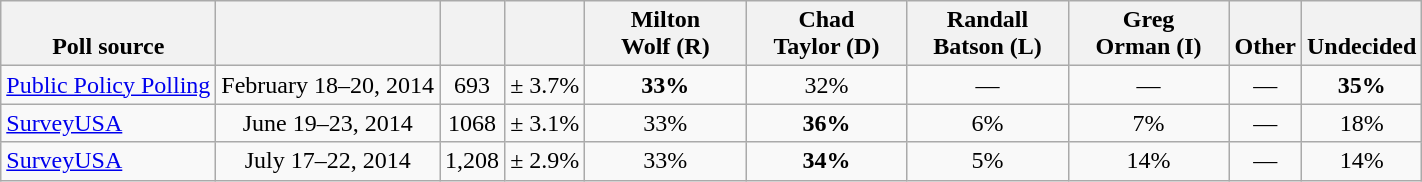<table class="wikitable" style="text-align:center">
<tr valign= bottom>
<th>Poll source</th>
<th></th>
<th></th>
<th></th>
<th style="width:100px;">Milton<br>Wolf (R)</th>
<th style="width:100px;">Chad<br>Taylor (D)</th>
<th style="width:100px;">Randall<br>Batson (L)</th>
<th style="width:100px;">Greg<br>Orman (I)</th>
<th>Other</th>
<th>Undecided</th>
</tr>
<tr>
<td align=left><a href='#'>Public Policy Polling</a></td>
<td>February 18–20, 2014</td>
<td>693</td>
<td>± 3.7%</td>
<td><strong>33%</strong></td>
<td>32%</td>
<td>—</td>
<td>—</td>
<td>—</td>
<td><strong>35%</strong></td>
</tr>
<tr>
<td align=left><a href='#'>SurveyUSA</a></td>
<td>June 19–23, 2014</td>
<td>1068</td>
<td>± 3.1%</td>
<td>33%</td>
<td><strong>36%</strong></td>
<td>6%</td>
<td>7%</td>
<td>—</td>
<td>18%</td>
</tr>
<tr>
<td align=left><a href='#'>SurveyUSA</a></td>
<td>July 17–22, 2014</td>
<td>1,208</td>
<td>± 2.9%</td>
<td>33%</td>
<td><strong>34%</strong></td>
<td>5%</td>
<td>14%</td>
<td>—</td>
<td>14%</td>
</tr>
</table>
